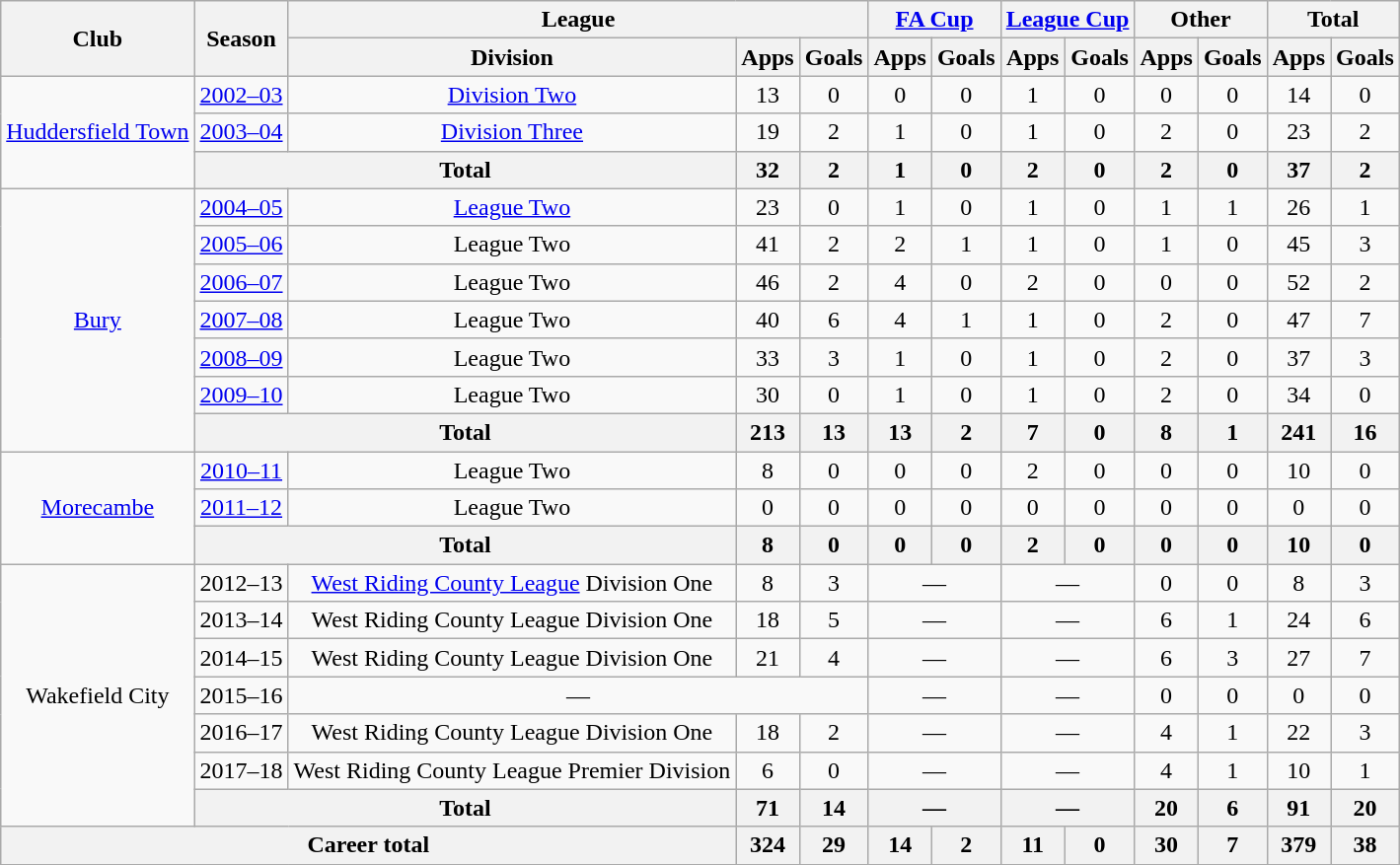<table class=wikitable style="text-align:center">
<tr>
<th rowspan="2">Club</th>
<th rowspan="2">Season</th>
<th colspan="3">League</th>
<th colspan="2"><a href='#'>FA Cup</a></th>
<th colspan="2"><a href='#'>League Cup</a></th>
<th colspan="2">Other</th>
<th colspan="2">Total</th>
</tr>
<tr>
<th>Division</th>
<th>Apps</th>
<th>Goals</th>
<th>Apps</th>
<th>Goals</th>
<th>Apps</th>
<th>Goals</th>
<th>Apps</th>
<th>Goals</th>
<th>Apps</th>
<th>Goals</th>
</tr>
<tr>
<td rowspan="3"><a href='#'>Huddersfield Town</a></td>
<td><a href='#'>2002–03</a></td>
<td><a href='#'>Division Two</a></td>
<td>13</td>
<td>0</td>
<td>0</td>
<td>0</td>
<td>1</td>
<td>0</td>
<td>0</td>
<td>0</td>
<td>14</td>
<td>0</td>
</tr>
<tr>
<td><a href='#'>2003–04</a></td>
<td><a href='#'>Division Three</a></td>
<td>19</td>
<td>2</td>
<td>1</td>
<td>0</td>
<td>1</td>
<td>0</td>
<td>2</td>
<td>0</td>
<td>23</td>
<td>2</td>
</tr>
<tr>
<th colspan="2">Total</th>
<th>32</th>
<th>2</th>
<th>1</th>
<th>0</th>
<th>2</th>
<th>0</th>
<th>2</th>
<th>0</th>
<th>37</th>
<th>2</th>
</tr>
<tr>
<td rowspan="7"><a href='#'>Bury</a></td>
<td><a href='#'>2004–05</a></td>
<td><a href='#'>League Two</a></td>
<td>23</td>
<td>0</td>
<td>1</td>
<td>0</td>
<td>1</td>
<td>0</td>
<td>1</td>
<td>1</td>
<td>26</td>
<td>1</td>
</tr>
<tr>
<td><a href='#'>2005–06</a></td>
<td>League Two</td>
<td>41</td>
<td>2</td>
<td>2</td>
<td>1</td>
<td>1</td>
<td>0</td>
<td>1</td>
<td>0</td>
<td>45</td>
<td>3</td>
</tr>
<tr>
<td><a href='#'>2006–07</a></td>
<td>League Two</td>
<td>46</td>
<td>2</td>
<td>4</td>
<td>0</td>
<td>2</td>
<td>0</td>
<td>0</td>
<td>0</td>
<td>52</td>
<td>2</td>
</tr>
<tr>
<td><a href='#'>2007–08</a></td>
<td>League Two</td>
<td>40</td>
<td>6</td>
<td>4</td>
<td>1</td>
<td>1</td>
<td>0</td>
<td>2</td>
<td>0</td>
<td>47</td>
<td>7</td>
</tr>
<tr>
<td><a href='#'>2008–09</a></td>
<td>League Two</td>
<td>33</td>
<td>3</td>
<td>1</td>
<td>0</td>
<td>1</td>
<td>0</td>
<td>2</td>
<td>0</td>
<td>37</td>
<td>3</td>
</tr>
<tr>
<td><a href='#'>2009–10</a></td>
<td>League Two</td>
<td>30</td>
<td>0</td>
<td>1</td>
<td>0</td>
<td>1</td>
<td>0</td>
<td>2</td>
<td>0</td>
<td>34</td>
<td>0</td>
</tr>
<tr>
<th colspan="2">Total</th>
<th>213</th>
<th>13</th>
<th>13</th>
<th>2</th>
<th>7</th>
<th>0</th>
<th>8</th>
<th>1</th>
<th>241</th>
<th>16</th>
</tr>
<tr>
<td rowspan="3"><a href='#'>Morecambe</a></td>
<td><a href='#'>2010–11</a></td>
<td>League Two</td>
<td>8</td>
<td>0</td>
<td>0</td>
<td>0</td>
<td>2</td>
<td>0</td>
<td>0</td>
<td>0</td>
<td>10</td>
<td>0</td>
</tr>
<tr>
<td><a href='#'>2011–12</a></td>
<td>League Two</td>
<td>0</td>
<td>0</td>
<td>0</td>
<td>0</td>
<td>0</td>
<td>0</td>
<td>0</td>
<td>0</td>
<td>0</td>
<td>0</td>
</tr>
<tr>
<th colspan="2">Total</th>
<th>8</th>
<th>0</th>
<th>0</th>
<th>0</th>
<th>2</th>
<th>0</th>
<th>0</th>
<th>0</th>
<th>10</th>
<th>0</th>
</tr>
<tr>
<td rowspan="7">Wakefield City</td>
<td>2012–13</td>
<td><a href='#'>West Riding County League</a> Division One</td>
<td>8</td>
<td>3</td>
<td colspan="2">—</td>
<td colspan="2">—</td>
<td>0</td>
<td>0</td>
<td>8</td>
<td>3</td>
</tr>
<tr>
<td>2013–14</td>
<td>West Riding County League Division One</td>
<td>18</td>
<td>5</td>
<td colspan="2">—</td>
<td colspan="2">—</td>
<td>6</td>
<td>1</td>
<td>24</td>
<td>6</td>
</tr>
<tr>
<td>2014–15</td>
<td>West Riding County League Division One</td>
<td>21</td>
<td>4</td>
<td colspan="2">—</td>
<td colspan="2">—</td>
<td>6</td>
<td>3</td>
<td>27</td>
<td>7</td>
</tr>
<tr>
<td>2015–16</td>
<td colspan="3">—</td>
<td colspan="2">—</td>
<td colspan="2">—</td>
<td>0</td>
<td>0</td>
<td>0</td>
<td>0</td>
</tr>
<tr>
<td>2016–17</td>
<td>West Riding County League Division One</td>
<td>18</td>
<td>2</td>
<td colspan="2">—</td>
<td colspan="2">—</td>
<td>4</td>
<td>1</td>
<td>22</td>
<td>3</td>
</tr>
<tr>
<td>2017–18</td>
<td>West Riding County League Premier Division</td>
<td>6</td>
<td>0</td>
<td colspan="2">—</td>
<td colspan="2">—</td>
<td>4</td>
<td>1</td>
<td>10</td>
<td>1</td>
</tr>
<tr>
<th colspan="2">Total</th>
<th>71</th>
<th>14</th>
<th colspan="2">—</th>
<th colspan="2">—</th>
<th>20</th>
<th>6</th>
<th>91</th>
<th>20</th>
</tr>
<tr>
<th colspan="3">Career total</th>
<th>324</th>
<th>29</th>
<th>14</th>
<th>2</th>
<th>11</th>
<th>0</th>
<th>30</th>
<th>7</th>
<th>379</th>
<th>38</th>
</tr>
<tr>
</tr>
</table>
